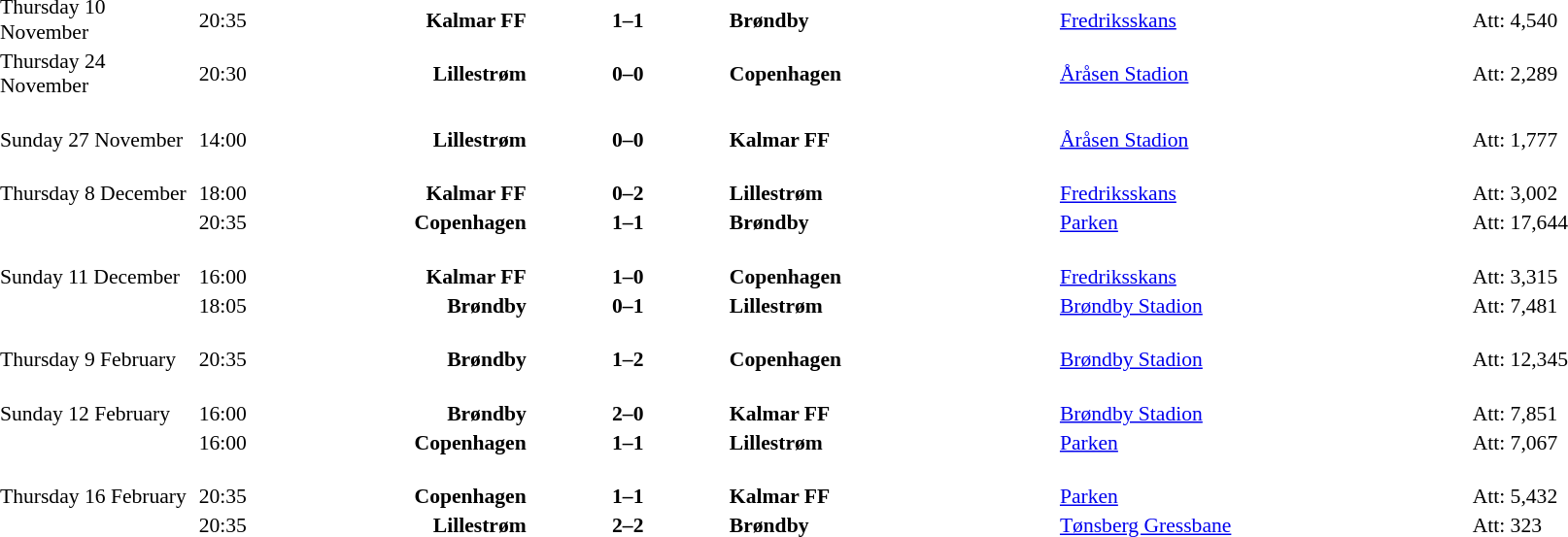<table cellspacing=1 width=90%>
<tr>
<th width=12%></th>
<th width=10%></th>
<th width=10%></th>
<th width=12%></th>
<th width=20%></th>
<th width=25%></th>
<th width=10%></th>
</tr>
<tr style=font-size:90%>
<td>Thursday 10 November</td>
<td>20:35</td>
<td align=right><strong>Kalmar FF</strong></td>
<td align=center><strong>1–1</strong></td>
<td align=left><strong>Brøndby</strong></td>
<td><a href='#'>Fredriksskans</a></td>
<td>Att: 4,540</td>
<td></td>
</tr>
<tr style=font-size:90%>
<td>Thursday 24 November</td>
<td>20:30</td>
<td align=right><strong>Lillestrøm</strong></td>
<td align=center><strong>0–0</strong></td>
<td align=left><strong>Copenhagen</strong></td>
<td><a href='#'>Åråsen Stadion</a></td>
<td>Att: 2,289</td>
</tr>
<tr style=font-size:90%>
<td><br>Sunday 27 November</td>
<td><br>14:00</td>
<td align=right><br><strong>Lillestrøm</strong></td>
<td align=center><br><strong>0–0</strong></td>
<td align=left><br><strong>Kalmar FF</strong></td>
<td><br><a href='#'>Åråsen Stadion</a></td>
<td><br>Att: 1,777</td>
</tr>
<tr style=font-size:90%>
<td><br>Thursday 8 December</td>
<td><br>18:00</td>
<td align=right><br><strong>Kalmar FF</strong></td>
<td align=center><br><strong>0–2</strong></td>
<td align=left><br><strong>Lillestrøm</strong></td>
<td><br><a href='#'>Fredriksskans</a></td>
<td><br>Att: 3,002</td>
<td></td>
</tr>
<tr style=font-size:90%>
<td></td>
<td>20:35</td>
<td align=right><strong>Copenhagen</strong></td>
<td align=center><strong>1–1</strong></td>
<td align=left><strong>Brøndby</strong></td>
<td><a href='#'>Parken</a></td>
<td>Att: 17,644</td>
</tr>
<tr style=font-size:90%>
<td><br>Sunday 11 December</td>
<td><br>16:00</td>
<td align=right><br><strong>Kalmar FF</strong></td>
<td align=center><br><strong>1–0</strong></td>
<td align=left><br><strong>Copenhagen</strong></td>
<td><br><a href='#'>Fredriksskans</a></td>
<td><br>Att: 3,315</td>
<td></td>
</tr>
<tr style=font-size:90%>
<td></td>
<td>18:05</td>
<td align=right><strong>Brøndby</strong></td>
<td align=center><strong>0–1</strong></td>
<td align=left><strong>Lillestrøm</strong></td>
<td><a href='#'>Brøndby Stadion</a></td>
<td>Att: 7,481</td>
</tr>
<tr style=font-size:90%>
<td><br>Thursday 9 February</td>
<td><br>20:35</td>
<td align=right><br><strong>Brøndby</strong></td>
<td align=center><br><strong>1–2</strong></td>
<td align=left><br><strong>Copenhagen</strong></td>
<td><br><a href='#'>Brøndby Stadion</a></td>
<td><br>Att: 12,345</td>
</tr>
<tr style=font-size:90%>
<td><br>Sunday 12 February</td>
<td><br>16:00</td>
<td align=right><br><strong>Brøndby</strong></td>
<td align=center><br><strong>2–0</strong></td>
<td align=left><br><strong>Kalmar FF</strong></td>
<td><br><a href='#'>Brøndby Stadion</a></td>
<td><br>Att: 7,851</td>
<td></td>
</tr>
<tr style=font-size:90%>
<td></td>
<td>16:00</td>
<td align=right><strong>Copenhagen</strong></td>
<td align=center><strong>1–1</strong></td>
<td align=left><strong>Lillestrøm</strong></td>
<td><a href='#'>Parken</a></td>
<td>Att: 7,067</td>
</tr>
<tr style=font-size:90%>
<td><br>Thursday 16 February</td>
<td><br>20:35</td>
<td align=right><br><strong>Copenhagen</strong></td>
<td align=center><br><strong>1–1</strong></td>
<td align=left><br><strong>Kalmar FF</strong></td>
<td><br><a href='#'>Parken</a></td>
<td><br>Att: 5,432</td>
<td></td>
</tr>
<tr style=font-size:90%>
<td></td>
<td>20:35</td>
<td align=right><strong>Lillestrøm</strong></td>
<td align=center><strong>2–2</strong></td>
<td align=left><strong>Brøndby</strong></td>
<td><a href='#'>Tønsberg Gressbane</a></td>
<td>Att: 323</td>
</tr>
</table>
